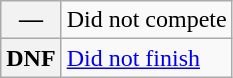<table class="wikitable">
<tr>
<th scope="row">—</th>
<td>Did not compete</td>
</tr>
<tr>
<th scope="row">DNF</th>
<td><a href='#'>Did not finish</a></td>
</tr>
</table>
